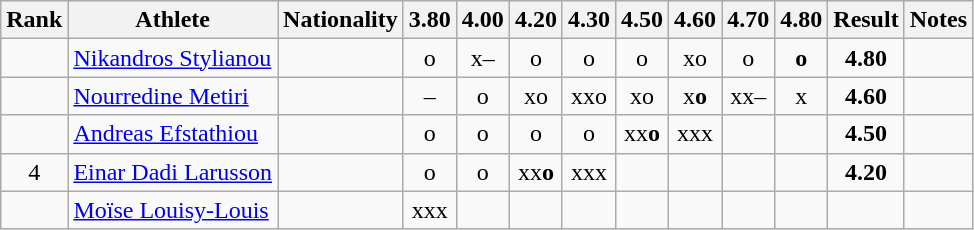<table class="wikitable sortable" style="text-align:center">
<tr>
<th>Rank</th>
<th>Athlete</th>
<th>Nationality</th>
<th>3.80</th>
<th>4.00</th>
<th>4.20</th>
<th>4.30</th>
<th>4.50</th>
<th>4.60</th>
<th>4.70</th>
<th>4.80</th>
<th>Result</th>
<th>Notes</th>
</tr>
<tr>
<td></td>
<td align="left"><a href='#'>Nikandros Stylianou</a></td>
<td align=left></td>
<td>o</td>
<td>x–</td>
<td>o</td>
<td>o</td>
<td>o</td>
<td>xo</td>
<td>o</td>
<td><strong>o</strong></td>
<td><strong>4.80</strong></td>
<td></td>
</tr>
<tr>
<td></td>
<td align="left"><a href='#'>Nourredine Metiri</a></td>
<td align=left></td>
<td>–</td>
<td>o</td>
<td>xo</td>
<td>xxo</td>
<td>xo</td>
<td>x<strong>o</strong></td>
<td>xx–</td>
<td>x</td>
<td><strong>4.60</strong></td>
<td></td>
</tr>
<tr>
<td></td>
<td align="left"><a href='#'>Andreas Efstathiou</a></td>
<td align=left></td>
<td>o</td>
<td>o</td>
<td>o</td>
<td>o</td>
<td>xx<strong>o</strong></td>
<td>xxx</td>
<td></td>
<td></td>
<td><strong>4.50</strong></td>
<td></td>
</tr>
<tr>
<td>4</td>
<td align="left"><a href='#'>Einar Dadi Larusson</a></td>
<td align=left></td>
<td>o</td>
<td>o</td>
<td>xx<strong>o</strong></td>
<td>xxx</td>
<td></td>
<td></td>
<td></td>
<td></td>
<td><strong>4.20</strong></td>
<td></td>
</tr>
<tr>
<td></td>
<td align="left"><a href='#'>Moïse Louisy-Louis</a></td>
<td align=left></td>
<td>xxx</td>
<td></td>
<td></td>
<td></td>
<td></td>
<td></td>
<td></td>
<td></td>
<td><strong></strong></td>
<td></td>
</tr>
</table>
